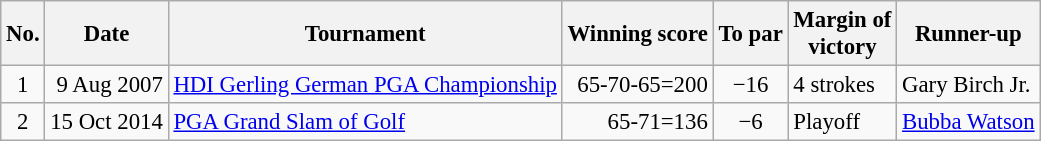<table class="wikitable" style="font-size:95%;">
<tr>
<th>No.</th>
<th>Date</th>
<th>Tournament</th>
<th>Winning score</th>
<th>To par</th>
<th>Margin of<br>victory</th>
<th>Runner-up</th>
</tr>
<tr>
<td align=center>1</td>
<td align=right>9 Aug 2007</td>
<td><a href='#'>HDI Gerling German PGA Championship</a></td>
<td align=right>65-70-65=200</td>
<td align=center>−16</td>
<td>4 strokes</td>
<td> Gary Birch Jr.</td>
</tr>
<tr>
<td align=center>2</td>
<td align=right>15 Oct 2014</td>
<td><a href='#'>PGA Grand Slam of Golf</a></td>
<td align=right>65-71=136</td>
<td align=center>−6</td>
<td>Playoff</td>
<td> <a href='#'>Bubba Watson</a></td>
</tr>
</table>
